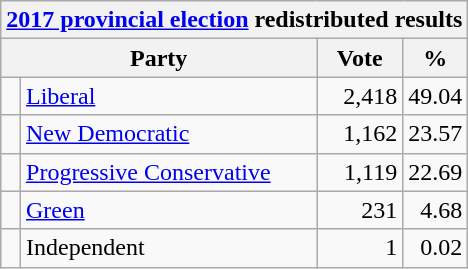<table class="wikitable">
<tr>
<th colspan="4"><a href='#'>2017 provincial election</a> redistributed results</th>
</tr>
<tr>
<th bgcolor="#DDDDFF" width="130px" colspan="2">Party</th>
<th bgcolor="#DDDDFF" width="50px">Vote</th>
<th bgcolor="#DDDDFF" width="30px">%</th>
</tr>
<tr>
<td> </td>
<td><a href='#'>Liberal</a></td>
<td align=right>2,418</td>
<td align=right>49.04</td>
</tr>
<tr>
<td> </td>
<td><a href='#'>New Democratic</a></td>
<td align=right>1,162</td>
<td align=right>23.57</td>
</tr>
<tr>
<td> </td>
<td><a href='#'>Progressive Conservative</a></td>
<td align=right>1,119</td>
<td align=right>22.69</td>
</tr>
<tr>
<td> </td>
<td><a href='#'>Green</a></td>
<td align=right>231</td>
<td align=right>4.68</td>
</tr>
<tr>
<td> </td>
<td>Independent</td>
<td align=right>1</td>
<td align=right>0.02</td>
</tr>
</table>
